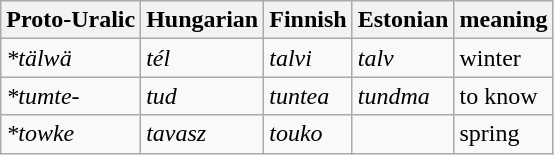<table class="wikitable">
<tr>
<th>Proto-Uralic</th>
<th>Hungarian</th>
<th>Finnish</th>
<th>Estonian</th>
<th>meaning</th>
</tr>
<tr>
<td><em>*tälwä</em></td>
<td><em>tél</em></td>
<td><em>talvi</em></td>
<td><em>talv</em></td>
<td>winter</td>
</tr>
<tr>
<td><em>*tumte-</em></td>
<td><em>tud</em></td>
<td><em>tuntea</em></td>
<td><em>tundma</em></td>
<td>to know</td>
</tr>
<tr>
<td><em>*towke</em></td>
<td><em>tavasz</em></td>
<td><em>touko</em></td>
<td></td>
<td>spring</td>
</tr>
</table>
